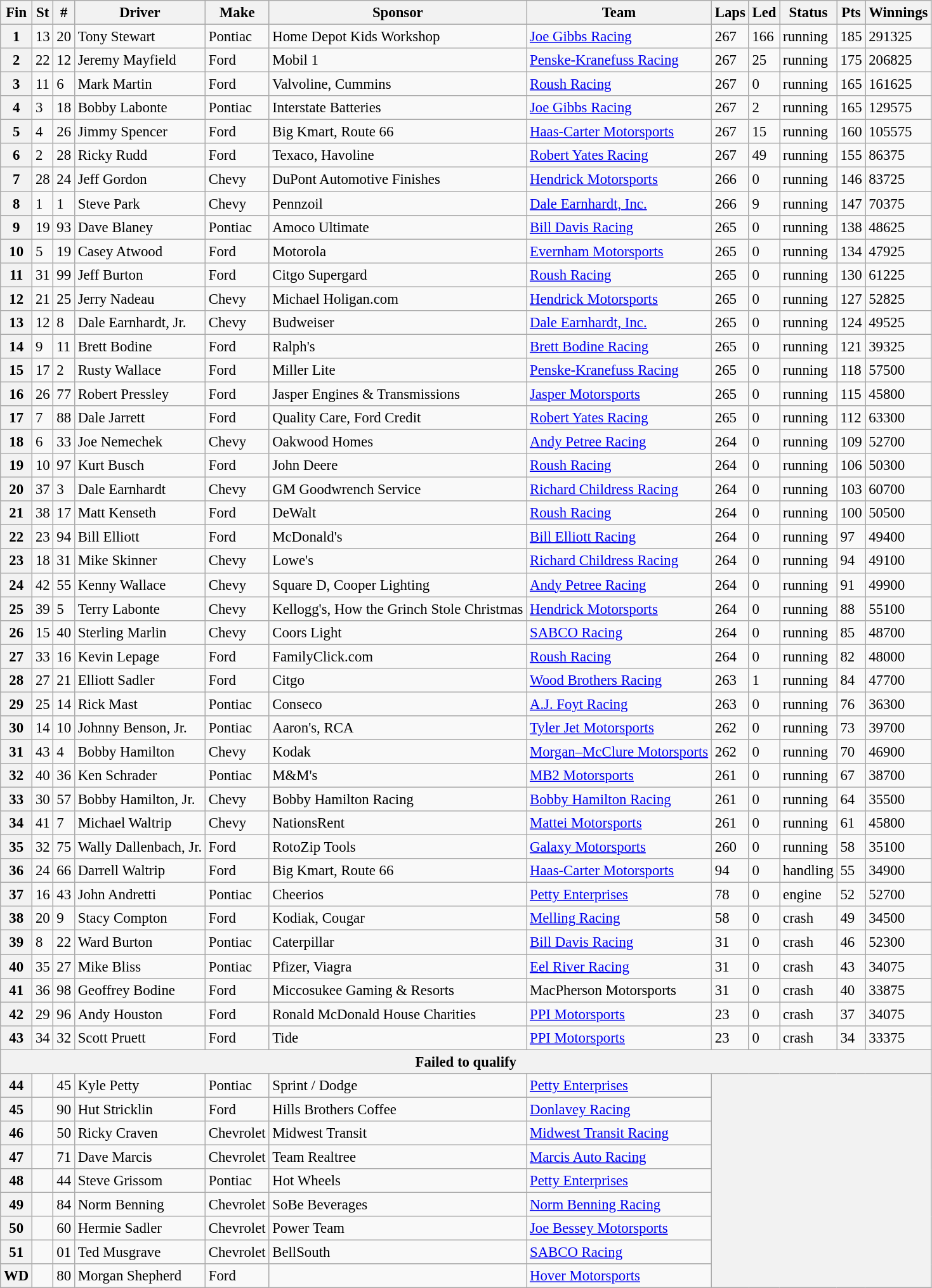<table class="wikitable" style="font-size:95%">
<tr>
<th>Fin</th>
<th>St</th>
<th>#</th>
<th>Driver</th>
<th>Make</th>
<th>Sponsor</th>
<th>Team</th>
<th>Laps</th>
<th>Led</th>
<th>Status</th>
<th>Pts</th>
<th>Winnings</th>
</tr>
<tr>
<th>1</th>
<td>13</td>
<td>20</td>
<td>Tony Stewart</td>
<td>Pontiac</td>
<td>Home Depot Kids Workshop</td>
<td><a href='#'>Joe Gibbs Racing</a></td>
<td>267</td>
<td>166</td>
<td>running</td>
<td>185</td>
<td>291325</td>
</tr>
<tr>
<th>2</th>
<td>22</td>
<td>12</td>
<td>Jeremy Mayfield</td>
<td>Ford</td>
<td>Mobil 1</td>
<td><a href='#'>Penske-Kranefuss Racing</a></td>
<td>267</td>
<td>25</td>
<td>running</td>
<td>175</td>
<td>206825</td>
</tr>
<tr>
<th>3</th>
<td>11</td>
<td>6</td>
<td>Mark Martin</td>
<td>Ford</td>
<td>Valvoline, Cummins</td>
<td><a href='#'>Roush Racing</a></td>
<td>267</td>
<td>0</td>
<td>running</td>
<td>165</td>
<td>161625</td>
</tr>
<tr>
<th>4</th>
<td>3</td>
<td>18</td>
<td>Bobby Labonte</td>
<td>Pontiac</td>
<td>Interstate Batteries</td>
<td><a href='#'>Joe Gibbs Racing</a></td>
<td>267</td>
<td>2</td>
<td>running</td>
<td>165</td>
<td>129575</td>
</tr>
<tr>
<th>5</th>
<td>4</td>
<td>26</td>
<td>Jimmy Spencer</td>
<td>Ford</td>
<td>Big Kmart, Route 66</td>
<td><a href='#'>Haas-Carter Motorsports</a></td>
<td>267</td>
<td>15</td>
<td>running</td>
<td>160</td>
<td>105575</td>
</tr>
<tr>
<th>6</th>
<td>2</td>
<td>28</td>
<td>Ricky Rudd</td>
<td>Ford</td>
<td>Texaco, Havoline</td>
<td><a href='#'>Robert Yates Racing</a></td>
<td>267</td>
<td>49</td>
<td>running</td>
<td>155</td>
<td>86375</td>
</tr>
<tr>
<th>7</th>
<td>28</td>
<td>24</td>
<td>Jeff Gordon</td>
<td>Chevy</td>
<td>DuPont Automotive Finishes</td>
<td><a href='#'>Hendrick Motorsports</a></td>
<td>266</td>
<td>0</td>
<td>running</td>
<td>146</td>
<td>83725</td>
</tr>
<tr>
<th>8</th>
<td>1</td>
<td>1</td>
<td>Steve Park</td>
<td>Chevy</td>
<td>Pennzoil</td>
<td><a href='#'>Dale Earnhardt, Inc.</a></td>
<td>266</td>
<td>9</td>
<td>running</td>
<td>147</td>
<td>70375</td>
</tr>
<tr>
<th>9</th>
<td>19</td>
<td>93</td>
<td>Dave Blaney</td>
<td>Pontiac</td>
<td>Amoco Ultimate</td>
<td><a href='#'>Bill Davis Racing</a></td>
<td>265</td>
<td>0</td>
<td>running</td>
<td>138</td>
<td>48625</td>
</tr>
<tr>
<th>10</th>
<td>5</td>
<td>19</td>
<td>Casey Atwood</td>
<td>Ford</td>
<td>Motorola</td>
<td><a href='#'>Evernham Motorsports</a></td>
<td>265</td>
<td>0</td>
<td>running</td>
<td>134</td>
<td>47925</td>
</tr>
<tr>
<th>11</th>
<td>31</td>
<td>99</td>
<td>Jeff Burton</td>
<td>Ford</td>
<td>Citgo Supergard</td>
<td><a href='#'>Roush Racing</a></td>
<td>265</td>
<td>0</td>
<td>running</td>
<td>130</td>
<td>61225</td>
</tr>
<tr>
<th>12</th>
<td>21</td>
<td>25</td>
<td>Jerry Nadeau</td>
<td>Chevy</td>
<td>Michael Holigan.com</td>
<td><a href='#'>Hendrick Motorsports</a></td>
<td>265</td>
<td>0</td>
<td>running</td>
<td>127</td>
<td>52825</td>
</tr>
<tr>
<th>13</th>
<td>12</td>
<td>8</td>
<td>Dale Earnhardt, Jr.</td>
<td>Chevy</td>
<td>Budweiser</td>
<td><a href='#'>Dale Earnhardt, Inc.</a></td>
<td>265</td>
<td>0</td>
<td>running</td>
<td>124</td>
<td>49525</td>
</tr>
<tr>
<th>14</th>
<td>9</td>
<td>11</td>
<td>Brett Bodine</td>
<td>Ford</td>
<td>Ralph's</td>
<td><a href='#'>Brett Bodine Racing</a></td>
<td>265</td>
<td>0</td>
<td>running</td>
<td>121</td>
<td>39325</td>
</tr>
<tr>
<th>15</th>
<td>17</td>
<td>2</td>
<td>Rusty Wallace</td>
<td>Ford</td>
<td>Miller Lite</td>
<td><a href='#'>Penske-Kranefuss Racing</a></td>
<td>265</td>
<td>0</td>
<td>running</td>
<td>118</td>
<td>57500</td>
</tr>
<tr>
<th>16</th>
<td>26</td>
<td>77</td>
<td>Robert Pressley</td>
<td>Ford</td>
<td>Jasper Engines & Transmissions</td>
<td><a href='#'>Jasper Motorsports</a></td>
<td>265</td>
<td>0</td>
<td>running</td>
<td>115</td>
<td>45800</td>
</tr>
<tr>
<th>17</th>
<td>7</td>
<td>88</td>
<td>Dale Jarrett</td>
<td>Ford</td>
<td>Quality Care, Ford Credit</td>
<td><a href='#'>Robert Yates Racing</a></td>
<td>265</td>
<td>0</td>
<td>running</td>
<td>112</td>
<td>63300</td>
</tr>
<tr>
<th>18</th>
<td>6</td>
<td>33</td>
<td>Joe Nemechek</td>
<td>Chevy</td>
<td>Oakwood Homes</td>
<td><a href='#'>Andy Petree Racing</a></td>
<td>264</td>
<td>0</td>
<td>running</td>
<td>109</td>
<td>52700</td>
</tr>
<tr>
<th>19</th>
<td>10</td>
<td>97</td>
<td>Kurt Busch</td>
<td>Ford</td>
<td>John Deere</td>
<td><a href='#'>Roush Racing</a></td>
<td>264</td>
<td>0</td>
<td>running</td>
<td>106</td>
<td>50300</td>
</tr>
<tr>
<th>20</th>
<td>37</td>
<td>3</td>
<td>Dale Earnhardt</td>
<td>Chevy</td>
<td>GM Goodwrench Service</td>
<td><a href='#'>Richard Childress Racing</a></td>
<td>264</td>
<td>0</td>
<td>running</td>
<td>103</td>
<td>60700</td>
</tr>
<tr>
<th>21</th>
<td>38</td>
<td>17</td>
<td>Matt Kenseth</td>
<td>Ford</td>
<td>DeWalt</td>
<td><a href='#'>Roush Racing</a></td>
<td>264</td>
<td>0</td>
<td>running</td>
<td>100</td>
<td>50500</td>
</tr>
<tr>
<th>22</th>
<td>23</td>
<td>94</td>
<td>Bill Elliott</td>
<td>Ford</td>
<td>McDonald's</td>
<td><a href='#'>Bill Elliott Racing</a></td>
<td>264</td>
<td>0</td>
<td>running</td>
<td>97</td>
<td>49400</td>
</tr>
<tr>
<th>23</th>
<td>18</td>
<td>31</td>
<td>Mike Skinner</td>
<td>Chevy</td>
<td>Lowe's</td>
<td><a href='#'>Richard Childress Racing</a></td>
<td>264</td>
<td>0</td>
<td>running</td>
<td>94</td>
<td>49100</td>
</tr>
<tr>
<th>24</th>
<td>42</td>
<td>55</td>
<td>Kenny Wallace</td>
<td>Chevy</td>
<td>Square D, Cooper Lighting</td>
<td><a href='#'>Andy Petree Racing</a></td>
<td>264</td>
<td>0</td>
<td>running</td>
<td>91</td>
<td>49900</td>
</tr>
<tr>
<th>25</th>
<td>39</td>
<td>5</td>
<td>Terry Labonte</td>
<td>Chevy</td>
<td>Kellogg's, How the Grinch Stole Christmas</td>
<td><a href='#'>Hendrick Motorsports</a></td>
<td>264</td>
<td>0</td>
<td>running</td>
<td>88</td>
<td>55100</td>
</tr>
<tr>
<th>26</th>
<td>15</td>
<td>40</td>
<td>Sterling Marlin</td>
<td>Chevy</td>
<td>Coors Light</td>
<td><a href='#'>SABCO Racing</a></td>
<td>264</td>
<td>0</td>
<td>running</td>
<td>85</td>
<td>48700</td>
</tr>
<tr>
<th>27</th>
<td>33</td>
<td>16</td>
<td>Kevin Lepage</td>
<td>Ford</td>
<td>FamilyClick.com</td>
<td><a href='#'>Roush Racing</a></td>
<td>264</td>
<td>0</td>
<td>running</td>
<td>82</td>
<td>48000</td>
</tr>
<tr>
<th>28</th>
<td>27</td>
<td>21</td>
<td>Elliott Sadler</td>
<td>Ford</td>
<td>Citgo</td>
<td><a href='#'>Wood Brothers Racing</a></td>
<td>263</td>
<td>1</td>
<td>running</td>
<td>84</td>
<td>47700</td>
</tr>
<tr>
<th>29</th>
<td>25</td>
<td>14</td>
<td>Rick Mast</td>
<td>Pontiac</td>
<td>Conseco</td>
<td><a href='#'>A.J. Foyt Racing</a></td>
<td>263</td>
<td>0</td>
<td>running</td>
<td>76</td>
<td>36300</td>
</tr>
<tr>
<th>30</th>
<td>14</td>
<td>10</td>
<td>Johnny Benson, Jr.</td>
<td>Pontiac</td>
<td>Aaron's, RCA</td>
<td><a href='#'>Tyler Jet Motorsports</a></td>
<td>262</td>
<td>0</td>
<td>running</td>
<td>73</td>
<td>39700</td>
</tr>
<tr>
<th>31</th>
<td>43</td>
<td>4</td>
<td>Bobby Hamilton</td>
<td>Chevy</td>
<td>Kodak</td>
<td><a href='#'>Morgan–McClure Motorsports</a></td>
<td>262</td>
<td>0</td>
<td>running</td>
<td>70</td>
<td>46900</td>
</tr>
<tr>
<th>32</th>
<td>40</td>
<td>36</td>
<td>Ken Schrader</td>
<td>Pontiac</td>
<td>M&M's</td>
<td><a href='#'>MB2 Motorsports</a></td>
<td>261</td>
<td>0</td>
<td>running</td>
<td>67</td>
<td>38700</td>
</tr>
<tr>
<th>33</th>
<td>30</td>
<td>57</td>
<td>Bobby Hamilton, Jr.</td>
<td>Chevy</td>
<td>Bobby Hamilton Racing</td>
<td><a href='#'>Bobby Hamilton Racing</a></td>
<td>261</td>
<td>0</td>
<td>running</td>
<td>64</td>
<td>35500</td>
</tr>
<tr>
<th>34</th>
<td>41</td>
<td>7</td>
<td>Michael Waltrip</td>
<td>Chevy</td>
<td>NationsRent</td>
<td><a href='#'>Mattei Motorsports</a></td>
<td>261</td>
<td>0</td>
<td>running</td>
<td>61</td>
<td>45800</td>
</tr>
<tr>
<th>35</th>
<td>32</td>
<td>75</td>
<td>Wally Dallenbach, Jr.</td>
<td>Ford</td>
<td>RotoZip Tools</td>
<td><a href='#'>Galaxy Motorsports</a></td>
<td>260</td>
<td>0</td>
<td>running</td>
<td>58</td>
<td>35100</td>
</tr>
<tr>
<th>36</th>
<td>24</td>
<td>66</td>
<td>Darrell Waltrip</td>
<td>Ford</td>
<td>Big Kmart, Route 66</td>
<td><a href='#'>Haas-Carter Motorsports</a></td>
<td>94</td>
<td>0</td>
<td>handling</td>
<td>55</td>
<td>34900</td>
</tr>
<tr>
<th>37</th>
<td>16</td>
<td>43</td>
<td>John Andretti</td>
<td>Pontiac</td>
<td>Cheerios</td>
<td><a href='#'>Petty Enterprises</a></td>
<td>78</td>
<td>0</td>
<td>engine</td>
<td>52</td>
<td>52700</td>
</tr>
<tr>
<th>38</th>
<td>20</td>
<td>9</td>
<td>Stacy Compton</td>
<td>Ford</td>
<td>Kodiak, Cougar</td>
<td><a href='#'>Melling Racing</a></td>
<td>58</td>
<td>0</td>
<td>crash</td>
<td>49</td>
<td>34500</td>
</tr>
<tr>
<th>39</th>
<td>8</td>
<td>22</td>
<td>Ward Burton</td>
<td>Pontiac</td>
<td>Caterpillar</td>
<td><a href='#'>Bill Davis Racing</a></td>
<td>31</td>
<td>0</td>
<td>crash</td>
<td>46</td>
<td>52300</td>
</tr>
<tr>
<th>40</th>
<td>35</td>
<td>27</td>
<td>Mike Bliss</td>
<td>Pontiac</td>
<td>Pfizer, Viagra</td>
<td><a href='#'>Eel River Racing</a></td>
<td>31</td>
<td>0</td>
<td>crash</td>
<td>43</td>
<td>34075</td>
</tr>
<tr>
<th>41</th>
<td>36</td>
<td>98</td>
<td>Geoffrey Bodine</td>
<td>Ford</td>
<td>Miccosukee Gaming & Resorts</td>
<td>MacPherson Motorsports</td>
<td>31</td>
<td>0</td>
<td>crash</td>
<td>40</td>
<td>33875</td>
</tr>
<tr>
<th>42</th>
<td>29</td>
<td>96</td>
<td>Andy Houston</td>
<td>Ford</td>
<td>Ronald McDonald House Charities</td>
<td><a href='#'>PPI Motorsports</a></td>
<td>23</td>
<td>0</td>
<td>crash</td>
<td>37</td>
<td>34075</td>
</tr>
<tr>
<th>43</th>
<td>34</td>
<td>32</td>
<td>Scott Pruett</td>
<td>Ford</td>
<td>Tide</td>
<td><a href='#'>PPI Motorsports</a></td>
<td>23</td>
<td>0</td>
<td>crash</td>
<td>34</td>
<td>33375</td>
</tr>
<tr>
<th colspan="12">Failed to qualify</th>
</tr>
<tr>
<th>44</th>
<td></td>
<td>45</td>
<td>Kyle Petty</td>
<td>Pontiac</td>
<td>Sprint / Dodge</td>
<td><a href='#'>Petty Enterprises</a></td>
<th colspan="5" rowspan="9"></th>
</tr>
<tr>
<th>45</th>
<td></td>
<td>90</td>
<td>Hut Stricklin</td>
<td>Ford</td>
<td>Hills Brothers Coffee</td>
<td><a href='#'>Donlavey Racing</a></td>
</tr>
<tr>
<th>46</th>
<td></td>
<td>50</td>
<td>Ricky Craven</td>
<td>Chevrolet</td>
<td>Midwest Transit</td>
<td><a href='#'>Midwest Transit Racing</a></td>
</tr>
<tr>
<th>47</th>
<td></td>
<td>71</td>
<td>Dave Marcis</td>
<td>Chevrolet</td>
<td>Team Realtree</td>
<td><a href='#'>Marcis Auto Racing</a></td>
</tr>
<tr>
<th>48</th>
<td></td>
<td>44</td>
<td>Steve Grissom</td>
<td>Pontiac</td>
<td>Hot Wheels</td>
<td><a href='#'>Petty Enterprises</a></td>
</tr>
<tr>
<th>49</th>
<td></td>
<td>84</td>
<td>Norm Benning</td>
<td>Chevrolet</td>
<td>SoBe Beverages</td>
<td><a href='#'>Norm Benning Racing</a></td>
</tr>
<tr>
<th>50</th>
<td></td>
<td>60</td>
<td>Hermie Sadler</td>
<td>Chevrolet</td>
<td>Power Team</td>
<td><a href='#'>Joe Bessey Motorsports</a></td>
</tr>
<tr>
<th>51</th>
<td></td>
<td>01</td>
<td>Ted Musgrave</td>
<td>Chevrolet</td>
<td>BellSouth</td>
<td><a href='#'>SABCO Racing</a></td>
</tr>
<tr>
<th>WD</th>
<td></td>
<td>80</td>
<td>Morgan Shepherd</td>
<td>Ford</td>
<td></td>
<td><a href='#'>Hover Motorsports</a></td>
</tr>
</table>
